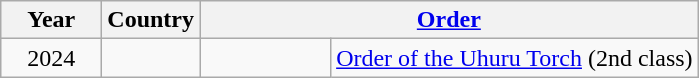<table class="wikitable" style="text-align:left;">
<tr ->
<th width="60px">Year</th>
<th>Country</th>
<th colspan=2><a href='#'>Order</a></th>
</tr>
<tr>
<td align="center">2024</td>
<td></td>
<td width="80px"></td>
<td><a href='#'>Order of the Uhuru Torch</a> (2nd class)</td>
</tr>
</table>
